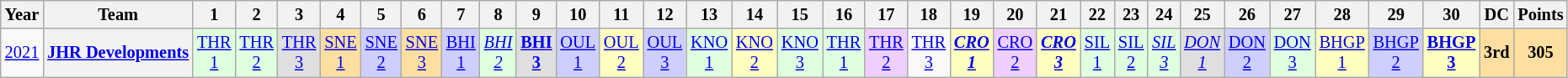<table class="wikitable" style="text-align:center; font-size:85%">
<tr>
<th>Year</th>
<th>Team</th>
<th>1</th>
<th>2</th>
<th>3</th>
<th>4</th>
<th>5</th>
<th>6</th>
<th>7</th>
<th>8</th>
<th>9</th>
<th>10</th>
<th>11</th>
<th>12</th>
<th>13</th>
<th>14</th>
<th>15</th>
<th>16</th>
<th>17</th>
<th>18</th>
<th>19</th>
<th>20</th>
<th>21</th>
<th>22</th>
<th>23</th>
<th>24</th>
<th>25</th>
<th>26</th>
<th>27</th>
<th>28</th>
<th>29</th>
<th>30</th>
<th>DC</th>
<th>Points</th>
</tr>
<tr>
<td><a href='#'>2021</a></td>
<th nowrap><a href='#'>JHR Developments</a></th>
<td style="background:#DFFFDF;"><a href='#'>THR<br>1</a><br></td>
<td style="background:#DFFFDF;"><a href='#'>THR<br>2</a><br></td>
<td style="background:#DFDFDF;"><a href='#'>THR<br>3</a><br></td>
<td style="background:#FFDF9F;"><a href='#'>SNE<br>1</a><br></td>
<td style="background:#CFCFFF;"><a href='#'>SNE<br>2</a><br></td>
<td style="background:#FFDF9F;"><a href='#'>SNE<br>3</a><br></td>
<td style="background:#CFCFFF;"><a href='#'>BHI<br>1</a><br></td>
<td style="background:#DFFFDF;"><em><a href='#'>BHI<br>2</a><br></em></td>
<td style="background:#DFDFDF;"><strong><a href='#'>BHI<br>3</a><br></strong></td>
<td style="background:#CFCFFF;"><a href='#'>OUL<br>1</a><br></td>
<td style="background:#FFFFBF;"><a href='#'>OUL<br>2</a><br></td>
<td style="background:#CFCFFF;"><a href='#'>OUL<br>3</a><br></td>
<td style="background:#DFFFDF;"><a href='#'>KNO<br>1</a><br></td>
<td style="background:#FFFFBF;"><a href='#'>KNO<br>2</a><br></td>
<td style="background:#DFFFDF;"><a href='#'>KNO<br>3</a><br></td>
<td style="background:#DFFFDF;"><a href='#'>THR<br>1</a><br></td>
<td style="background:#EFCFFF;"><a href='#'>THR<br>2</a><br></td>
<td style="background:#;"><a href='#'>THR<br>3</a><br></td>
<td style="background:#FFFFBF;"><strong><em><a href='#'>CRO<br>1</a><br></em></strong></td>
<td style="background:#EFCFFF;"><a href='#'>CRO<br>2</a><br></td>
<td style="background:#FFFFBF;"><strong><em><a href='#'>CRO<br>3</a><br></em></strong></td>
<td style="background:#DFFFDF;"><a href='#'>SIL<br>1</a><br></td>
<td style="background:#DFFFDF;"><a href='#'>SIL<br>2</a><br></td>
<td style="background:#DFFFDF;"><em><a href='#'>SIL<br>3</a><br></em></td>
<td style="background:#DFDFDF;"><em><a href='#'>DON<br>1</a><br></em></td>
<td style="background:#CFCFFF;"><a href='#'>DON<br>2</a><br></td>
<td style="background:#DFFFDF;"><a href='#'>DON<br>3</a><br></td>
<td style="background:#FFFFBF;"><a href='#'>BHGP<br>1</a><br></td>
<td style="background:#CFCFFF;"><a href='#'>BHGP<br>2</a><br></td>
<td style="background:#FFFFBF;"><strong><a href='#'>BHGP<br>3</a><br></strong></td>
<th style="background:#FFDF9F;">3rd</th>
<th style="background:#FFDF9F;">305</th>
</tr>
</table>
